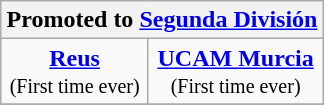<table class="wikitable" style="text-align: center; margin: 0 auto;">
<tr>
<th colspan="2">Promoted to <a href='#'>Segunda División</a></th>
</tr>
<tr>
<td><strong><a href='#'>Reus</a></strong><br><small>(First time ever)</small></td>
<td><strong><a href='#'>UCAM Murcia</a></strong><br><small>(First time ever)</small></td>
</tr>
<tr>
</tr>
</table>
